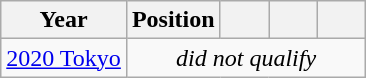<table class="wikitable" style="text-align: center;">
<tr>
<th>Year</th>
<th>Position</th>
<th width=25px></th>
<th width=25px></th>
<th width=25px></th>
</tr>
<tr>
<td style="text-align: left;"> <a href='#'>2020 Tokyo</a></td>
<td colspan=4><em>did not qualify</em></td>
</tr>
</table>
